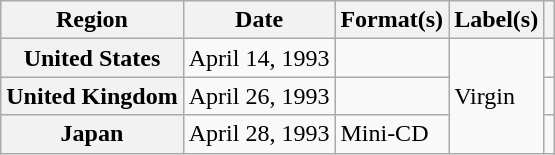<table class="wikitable plainrowheaders">
<tr>
<th scope="col">Region</th>
<th scope="col">Date</th>
<th scope="col">Format(s)</th>
<th scope="col">Label(s)</th>
<th scope="col"></th>
</tr>
<tr>
<th scope="row">United States</th>
<td>April 14, 1993</td>
<td></td>
<td rowspan="3">Virgin</td>
<td></td>
</tr>
<tr>
<th scope="row">United Kingdom</th>
<td>April 26, 1993</td>
<td></td>
<td></td>
</tr>
<tr>
<th scope="row">Japan</th>
<td>April 28, 1993</td>
<td>Mini-CD</td>
<td></td>
</tr>
</table>
